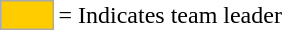<table>
<tr>
<td style="background-color:#FFCC00; border:1px solid #aaaaaa; width:2em;"></td>
<td>= Indicates team leader</td>
</tr>
</table>
